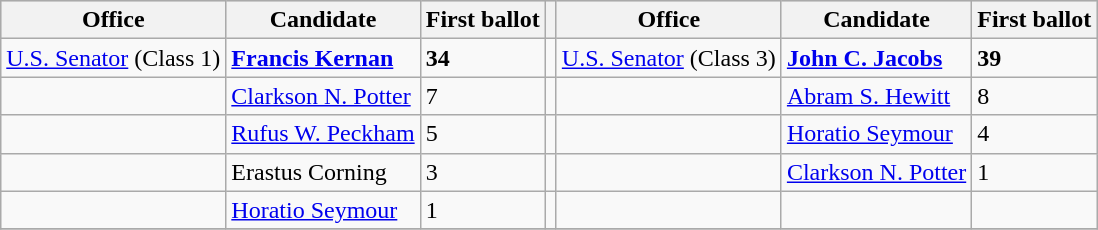<table class=wikitable>
<tr bgcolor=lightgrey>
<th>Office</th>
<th>Candidate</th>
<th>First ballot</th>
<th></th>
<th>Office</th>
<th>Candidate</th>
<th>First ballot</th>
</tr>
<tr>
<td><a href='#'>U.S. Senator</a> (Class 1)</td>
<td><strong><a href='#'>Francis Kernan</a></strong></td>
<td><strong>34</strong></td>
<td></td>
<td><a href='#'>U.S. Senator</a> (Class 3)</td>
<td><strong><a href='#'>John C. Jacobs</a></strong></td>
<td><strong>39</strong></td>
</tr>
<tr>
<td></td>
<td><a href='#'>Clarkson N. Potter</a></td>
<td>7</td>
<td></td>
<td></td>
<td><a href='#'>Abram S. Hewitt</a></td>
<td>8</td>
</tr>
<tr>
<td></td>
<td><a href='#'>Rufus W. Peckham</a></td>
<td>5</td>
<td></td>
<td></td>
<td><a href='#'>Horatio Seymour</a></td>
<td>4</td>
</tr>
<tr>
<td></td>
<td>Erastus Corning</td>
<td>3</td>
<td></td>
<td></td>
<td><a href='#'>Clarkson N. Potter</a></td>
<td>1</td>
</tr>
<tr>
<td></td>
<td><a href='#'>Horatio Seymour</a></td>
<td>1</td>
<td></td>
<td></td>
<td></td>
<td></td>
</tr>
<tr>
</tr>
</table>
